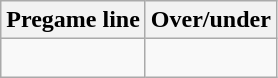<table class="wikitable">
<tr align="center">
<th style=>Pregame line</th>
<th style=>Over/under</th>
</tr>
<tr align="center">
<td> </td>
<td> </td>
</tr>
</table>
